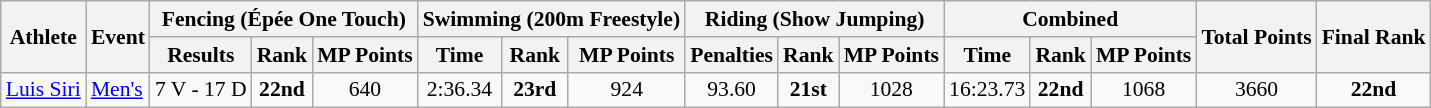<table class=wikitable style="font-size:90%">
<tr>
<th rowspan=2>Athlete</th>
<th rowspan=2>Event</th>
<th colspan=3>Fencing (Épée One Touch)</th>
<th colspan=3>Swimming (200m Freestyle)</th>
<th colspan=3>Riding (Show Jumping)</th>
<th colspan=3>Combined</th>
<th rowspan=2>Total Points</th>
<th rowspan=2>Final Rank</th>
</tr>
<tr>
<th>Results</th>
<th>Rank</th>
<th>MP Points</th>
<th>Time</th>
<th>Rank</th>
<th>MP Points</th>
<th>Penalties</th>
<th>Rank</th>
<th>MP Points</th>
<th>Time</th>
<th>Rank</th>
<th>MP Points</th>
</tr>
<tr>
<td><a href='#'>Luis Siri</a></td>
<td><a href='#'>Men's</a></td>
<td align=center>7 V - 17 D</td>
<td align=center><strong>22nd</strong></td>
<td align=center>640</td>
<td align=center>2:36.34</td>
<td align=center><strong>23rd</strong></td>
<td align=center>924</td>
<td align=center>93.60</td>
<td align=center><strong>21st</strong></td>
<td align=center>1028</td>
<td align=center>16:23.73</td>
<td align=center><strong>22nd</strong></td>
<td align=center>1068</td>
<td align=center>3660</td>
<td align=center><strong>22nd</strong></td>
</tr>
</table>
